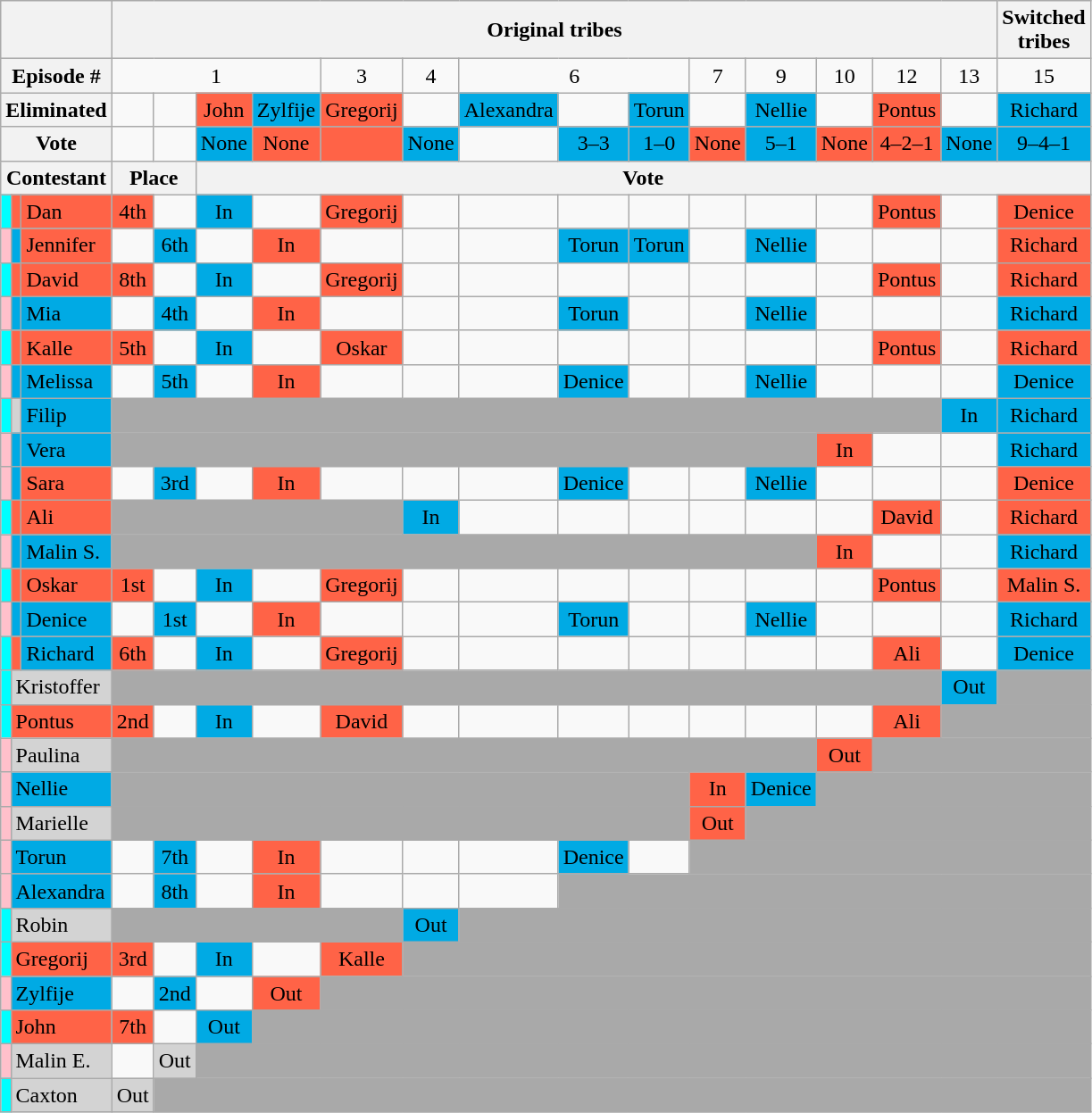<table class="wikitable" style="text-align:center">
<tr>
<th colspan=3></th>
<th colspan=14>Original tribes</th>
<th>Switched<br>tribes</th>
</tr>
<tr>
<th colspan=3>Episode #</th>
<td colspan=4>1</td>
<td>3</td>
<td>4</td>
<td colspan=3>6</td>
<td>7</td>
<td>9</td>
<td>10</td>
<td>12</td>
<td>13</td>
<td>15</td>
</tr>
<tr>
<th colspan=3>Eliminated</th>
<td></td>
<td></td>
<td bgcolor="#FF6347">John</td>
<td bgcolor="#00AAE4">Zylfije</td>
<td bgcolor="#FF6347">Gregorij</td>
<td></td>
<td bgcolor="#00AAE4">Alexandra</td>
<td></td>
<td bgcolor="#00AAE4">Torun</td>
<td></td>
<td bgcolor="#00AAE4">Nellie</td>
<td></td>
<td bgcolor="#FF6347">Pontus</td>
<td></td>
<td bgcolor="#00AAE4">Richard</td>
</tr>
<tr>
<th colspan=3>Vote</th>
<td></td>
<td></td>
<td bgcolor="#00AAE4">None</td>
<td bgcolor="#FF6347">None</td>
<td bgcolor="#FF6347"></td>
<td bgcolor="#00AAE4">None</td>
<td></td>
<td bgcolor="#00AAE4">3–3</td>
<td bgcolor="#00AAE4">1–0</td>
<td bgcolor="#FF6347">None</td>
<td bgcolor="#00AAE4">5–1</td>
<td bgcolor="#FF6347">None</td>
<td bgcolor="#FF6347">4–2–1</td>
<td bgcolor="#00AAE4">None</td>
<td bgcolor="#00AAE4">9–4–1</td>
</tr>
<tr>
<th colspan=3>Contestant</th>
<th colspan=2>Place</th>
<th colspan=15>Vote</th>
</tr>
<tr>
<td bgcolor=cyan></td>
<td bgcolor=#FF6347></td>
<td style="background:#FF6347; text-align:left;">Dan</td>
<td bgcolor="#FF6347">4th</td>
<td></td>
<td bgcolor="#00AAE4">In</td>
<td></td>
<td bgcolor="#FF6347">Gregorij</td>
<td></td>
<td></td>
<td></td>
<td></td>
<td></td>
<td></td>
<td></td>
<td bgcolor="#FF6347">Pontus</td>
<td></td>
<td bgcolor="#FF6347">Denice</td>
</tr>
<tr>
<td bgcolor=pink></td>
<td bgcolor=#00AAE4></td>
<td style="background:#FF6347; text-align:left;">Jennifer</td>
<td></td>
<td bgcolor="#00AAE4">6th</td>
<td></td>
<td bgcolor="#FF6347">In</td>
<td></td>
<td></td>
<td></td>
<td bgcolor="#00AAE4">Torun</td>
<td bgcolor="#00AAE4">Torun</td>
<td></td>
<td bgcolor="#00AAE4">Nellie</td>
<td></td>
<td></td>
<td></td>
<td bgcolor="#FF6347">Richard</td>
</tr>
<tr>
<td bgcolor=cyan></td>
<td bgcolor=#FF6347></td>
<td style="background:#FF6347; text-align:left;">David</td>
<td bgcolor="#FF6347">8th</td>
<td></td>
<td bgcolor="#00AAE4">In</td>
<td></td>
<td bgcolor="#FF6347">Gregorij</td>
<td></td>
<td></td>
<td></td>
<td></td>
<td></td>
<td></td>
<td></td>
<td bgcolor="#FF6347">Pontus</td>
<td></td>
<td bgcolor="#FF6347">Richard</td>
</tr>
<tr>
<td bgcolor=pink></td>
<td bgcolor=#00AAE4></td>
<td style="background:#00AAE4; text-align:left;">Mia</td>
<td></td>
<td bgcolor="#00AAE4">4th</td>
<td></td>
<td bgcolor="#FF6347">In</td>
<td></td>
<td></td>
<td></td>
<td bgcolor="#00AAE4">Torun</td>
<td></td>
<td></td>
<td bgcolor="#00AAE4">Nellie</td>
<td></td>
<td></td>
<td></td>
<td bgcolor="#00AAE4">Richard</td>
</tr>
<tr>
<td bgcolor=cyan></td>
<td bgcolor=#FF6347></td>
<td style="background:#FF6347; text-align:left;">Kalle</td>
<td bgcolor="#FF6347">5th</td>
<td></td>
<td bgcolor="#00AAE4">In</td>
<td></td>
<td bgcolor="#FF6347">Oskar</td>
<td></td>
<td></td>
<td></td>
<td></td>
<td></td>
<td></td>
<td></td>
<td bgcolor="#FF6347">Pontus</td>
<td></td>
<td bgcolor="#FF6347">Richard</td>
</tr>
<tr>
<td bgcolor=pink></td>
<td bgcolor=#00AAE4></td>
<td style="background:#00AAE4; text-align:left;">Melissa</td>
<td></td>
<td bgcolor="#00AAE4">5th</td>
<td></td>
<td bgcolor="#FF6347">In</td>
<td></td>
<td></td>
<td></td>
<td bgcolor="#00AAE4">Denice</td>
<td></td>
<td></td>
<td bgcolor="#00AAE4">Nellie</td>
<td></td>
<td></td>
<td></td>
<td bgcolor="#00AAE4">Denice</td>
</tr>
<tr>
<td bgcolor=cyan></td>
<td bgcolor=lightgrey></td>
<td style="background:#00AAE4; text-align:left;">Filip</td>
<td colspan=13 bgcolor=darkgrey></td>
<td bgcolor="#00AAE4">In</td>
<td bgcolor="#00AAE4">Richard</td>
</tr>
<tr>
<td bgcolor=pink></td>
<td bgcolor=#00AAE4></td>
<td style="background:#00AAE4; text-align:left;">Vera</td>
<td colspan=11 bgcolor=darkgrey></td>
<td bgcolor="#FF6347">In</td>
<td></td>
<td></td>
<td bgcolor="#00AAE4">Richard</td>
</tr>
<tr>
<td bgcolor=pink></td>
<td bgcolor=#00AAE4></td>
<td style="background:#FF6347; text-align:left;">Sara</td>
<td></td>
<td bgcolor="#00AAE4">3rd</td>
<td></td>
<td bgcolor="#FF6347">In</td>
<td></td>
<td></td>
<td></td>
<td bgcolor="#00AAE4">Denice</td>
<td></td>
<td></td>
<td bgcolor="#00AAE4">Nellie</td>
<td></td>
<td></td>
<td></td>
<td bgcolor="#FF6347">Denice</td>
</tr>
<tr>
<td bgcolor=cyan></td>
<td bgcolor=#FF6347></td>
<td style="background:#FF6347; text-align:left;">Ali</td>
<td colspan=5 bgcolor=darkgrey></td>
<td bgcolor="#00AAE4">In</td>
<td></td>
<td></td>
<td></td>
<td></td>
<td></td>
<td></td>
<td bgcolor="#FF6347">David</td>
<td></td>
<td bgcolor="#FF6347">Richard</td>
</tr>
<tr>
<td bgcolor=pink></td>
<td bgcolor=#00AAE4></td>
<td style="background:#00AAE4; text-align:left;">Malin S.</td>
<td colspan=11 bgcolor=darkgrey></td>
<td bgcolor="#FF6347">In</td>
<td></td>
<td></td>
<td bgcolor="#00AAE4">Richard</td>
</tr>
<tr>
<td bgcolor=cyan></td>
<td bgcolor=#FF6347></td>
<td style="background:#FF6347; text-align:left;">Oskar</td>
<td bgcolor="#FF6347">1st</td>
<td></td>
<td bgcolor="#00AAE4">In</td>
<td></td>
<td bgcolor="#FF6347">Gregorij</td>
<td></td>
<td></td>
<td></td>
<td></td>
<td></td>
<td></td>
<td></td>
<td bgcolor="#FF6347">Pontus</td>
<td></td>
<td bgcolor="#FF6347">Malin S.</td>
</tr>
<tr>
<td bgcolor=pink></td>
<td bgcolor=#00AAE4></td>
<td style="background:#00AAE4; text-align:left;">Denice</td>
<td></td>
<td bgcolor="#00AAE4">1st</td>
<td></td>
<td bgcolor="#FF6347">In</td>
<td></td>
<td></td>
<td></td>
<td bgcolor="#00AAE4">Torun</td>
<td></td>
<td></td>
<td bgcolor="#00AAE4">Nellie</td>
<td></td>
<td></td>
<td></td>
<td bgcolor="#00AAE4">Richard</td>
</tr>
<tr>
<td bgcolor=cyan></td>
<td bgcolor=#FF6347></td>
<td style="background:#00AAE4; text-align:left;">Richard</td>
<td bgcolor="#FF6347">6th</td>
<td></td>
<td bgcolor="#00AAE4">In</td>
<td></td>
<td bgcolor="#FF6347">Gregorij</td>
<td></td>
<td></td>
<td></td>
<td></td>
<td></td>
<td></td>
<td></td>
<td bgcolor="#FF6347">Ali</td>
<td></td>
<td bgcolor="#00AAE4">Denice</td>
</tr>
<tr>
<td bgcolor=cyan></td>
<td colspan=2 bgcolor="lightgray" align="left">Kristoffer</td>
<td colspan=13 bgcolor=darkgray></td>
<td bgcolor="#00AAE4">Out</td>
<td bgcolor=darkgrey></td>
</tr>
<tr>
<td bgcolor=cyan></td>
<td colspan=2 style="background:#FF6347; text-align:left;">Pontus</td>
<td bgcolor="#FF6347">2nd</td>
<td></td>
<td bgcolor="#00AAE4">In</td>
<td></td>
<td bgcolor="#FF6347">David</td>
<td></td>
<td></td>
<td></td>
<td></td>
<td></td>
<td></td>
<td></td>
<td bgcolor="#FF6347">Ali</td>
<td colspan=2 bgcolor=darkgray></td>
</tr>
<tr>
<td bgcolor=pink></td>
<td colspan=2 bgcolor="lightgray" align="left">Paulina</td>
<td colspan=11 bgcolor=darkgrey></td>
<td bgcolor="#FF6347">Out</td>
<td colspan=3 bgcolor="darkgray"></td>
</tr>
<tr>
<td bgcolor=pink></td>
<td colspan=2 style="background:#00AAE4; text-align:left;">Nellie</td>
<td colspan=9 bgcolor=darkgrey></td>
<td bgcolor="#FF6347">In</td>
<td bgcolor="#00AAE4">Denice</td>
<td bgcolor="darkgray" colspan="4"></td>
</tr>
<tr>
<td bgcolor=pink></td>
<td colspan=2 bgcolor="lightgray" align="left">Marielle</td>
<td colspan=9 bgcolor=darkgrey></td>
<td bgcolor="#FF6347">Out</td>
<td bgcolor="darkgray" colspan="6"></td>
</tr>
<tr>
<td bgcolor=pink></td>
<td colspan=2 style="background:#00AAE4; text-align:left;">Torun</td>
<td></td>
<td bgcolor="#00AAE4">7th</td>
<td></td>
<td bgcolor="#FF6347">In</td>
<td></td>
<td></td>
<td></td>
<td bgcolor="#00AAE4">Denice</td>
<td></td>
<td bgcolor="darkgray" colspan="6"></td>
</tr>
<tr>
<td bgcolor=pink></td>
<td colspan=2 style="background:#00AAE4; text-align:left;">Alexandra</td>
<td></td>
<td bgcolor="#00AAE4">8th</td>
<td></td>
<td bgcolor="#FF6347">In</td>
<td></td>
<td></td>
<td></td>
<td colspan="8" bgcolor="darkgray"></td>
</tr>
<tr>
<td bgcolor=cyan></td>
<td colspan=2 bgcolor="lightgray" align="left">Robin</td>
<td colspan=5 bgcolor=darkgrey></td>
<td bgcolor="#00AAE4">Out</td>
<td bgcolor="darkgray" colspan="9"></td>
</tr>
<tr>
<td bgcolor=cyan></td>
<td colspan=2 style="background:#FF6347; text-align:left;">Gregorij</td>
<td bgcolor="#FF6347">3rd</td>
<td></td>
<td bgcolor="#00AAE4">In</td>
<td></td>
<td bgcolor="#FF6347">Kalle</td>
<td bgcolor="darkgray" colspan="10"></td>
</tr>
<tr>
<td bgcolor=pink></td>
<td colspan=2 style="background:#00AAE4; text-align:left;">Zylfije</td>
<td></td>
<td bgcolor="#00AAE4">2nd</td>
<td></td>
<td bgcolor="#FF6347">Out</td>
<td colspan="11" bgcolor="darkgray"></td>
</tr>
<tr>
<td bgcolor=cyan></td>
<td colspan=2 style="background:#FF6347; text-align:left;">John</td>
<td bgcolor="#FF6347">7th</td>
<td></td>
<td bgcolor="#00AAE4">Out</td>
<td bgcolor="darkgray" colspan="12"></td>
</tr>
<tr>
<td bgcolor=pink></td>
<td colspan=2 bgcolor="lightgray" align="left">Malin E.</td>
<td></td>
<td bgcolor="lightgray">Out</td>
<td bgcolor="darkgray" colspan=13></td>
</tr>
<tr>
<td bgcolor=cyan></td>
<td colspan=2 bgcolor="lightgray" align="left">Caxton</td>
<td bgcolor="lightgray">Out</td>
<td bgcolor="darkgray" colspan=14></td>
</tr>
</table>
